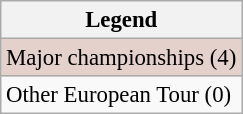<table class="wikitable" style="font-size:95%;">
<tr>
<th>Legend</th>
</tr>
<tr style="background:#e5d1cb;">
<td>Major championships (4)</td>
</tr>
<tr>
<td>Other European Tour (0)</td>
</tr>
</table>
